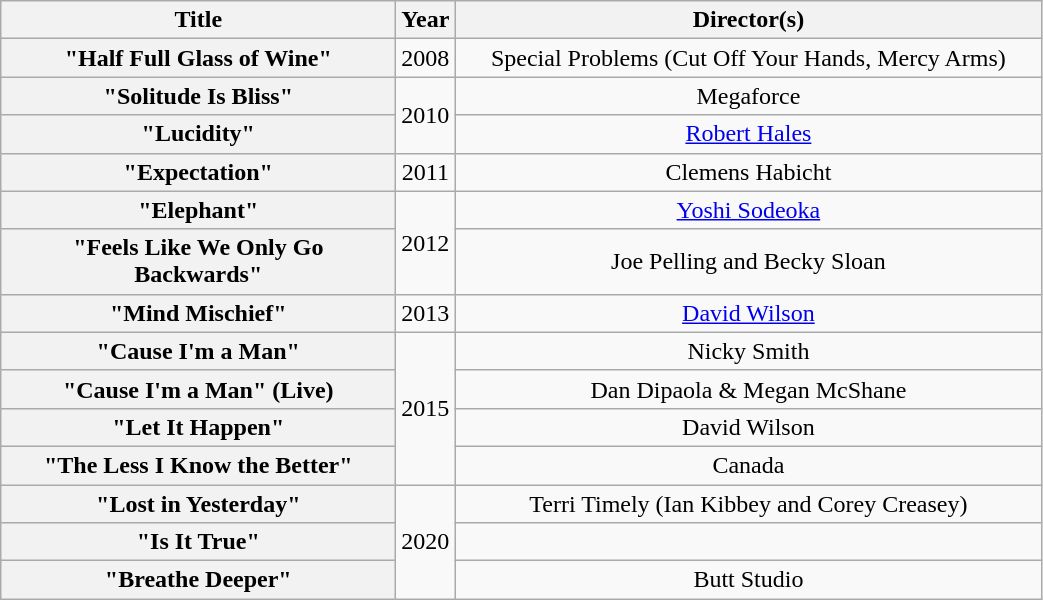<table class="wikitable plainrowheaders" style="text-align:center;">
<tr>
<th scope="col" style="width:16em;">Title</th>
<th scope="col" style="width:1em;">Year</th>
<th scope="col" style="width:24em;">Director(s)</th>
</tr>
<tr>
<th scope="row">"Half Full Glass of Wine"</th>
<td>2008</td>
<td>Special Problems (Cut Off Your Hands, Mercy Arms)</td>
</tr>
<tr>
<th scope="row">"Solitude Is Bliss"</th>
<td rowspan="2">2010</td>
<td>Megaforce</td>
</tr>
<tr>
<th scope="row">"Lucidity"</th>
<td><a href='#'>Robert Hales</a></td>
</tr>
<tr>
<th scope="row">"Expectation"</th>
<td>2011</td>
<td>Clemens Habicht</td>
</tr>
<tr>
<th scope="row">"Elephant"</th>
<td rowspan="2">2012</td>
<td><a href='#'>Yoshi Sodeoka</a></td>
</tr>
<tr>
<th scope="row">"Feels Like We Only Go Backwards"</th>
<td>Joe Pelling and Becky Sloan</td>
</tr>
<tr>
<th scope="row">"Mind Mischief"</th>
<td>2013</td>
<td><a href='#'>David Wilson</a></td>
</tr>
<tr>
<th scope="row">"Cause I'm a Man"</th>
<td rowspan="4">2015</td>
<td>Nicky Smith</td>
</tr>
<tr>
<th scope="row">"Cause I'm a Man" (Live)</th>
<td>Dan Dipaola & Megan McShane</td>
</tr>
<tr>
<th scope="row">"Let It Happen"</th>
<td>David Wilson</td>
</tr>
<tr>
<th scope="row">"The Less I Know the Better"</th>
<td>Canada</td>
</tr>
<tr>
<th scope="row">"Lost in Yesterday"</th>
<td rowspan="3">2020</td>
<td>Terri Timely (Ian Kibbey and Corey Creasey)</td>
</tr>
<tr>
<th scope="row">"Is It True"</th>
<td></td>
</tr>
<tr>
<th scope="row">"Breathe Deeper"</th>
<td>Butt Studio</td>
</tr>
</table>
